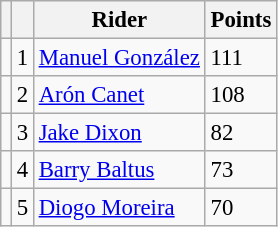<table class="wikitable" style="font-size: 95%;">
<tr>
<th></th>
<th></th>
<th>Rider</th>
<th>Points</th>
</tr>
<tr>
<td></td>
<td align=center>1</td>
<td> <a href='#'>Manuel González</a></td>
<td align=left>111</td>
</tr>
<tr>
<td></td>
<td align=center>2</td>
<td> <a href='#'>Arón Canet</a></td>
<td align=left>108</td>
</tr>
<tr>
<td></td>
<td align=center>3</td>
<td> <a href='#'>Jake Dixon</a></td>
<td align=left>82</td>
</tr>
<tr>
<td></td>
<td align=center>4</td>
<td> <a href='#'>Barry Baltus</a></td>
<td align=left>73</td>
</tr>
<tr>
<td></td>
<td align=center>5</td>
<td> <a href='#'>Diogo Moreira</a></td>
<td align=left>70</td>
</tr>
</table>
